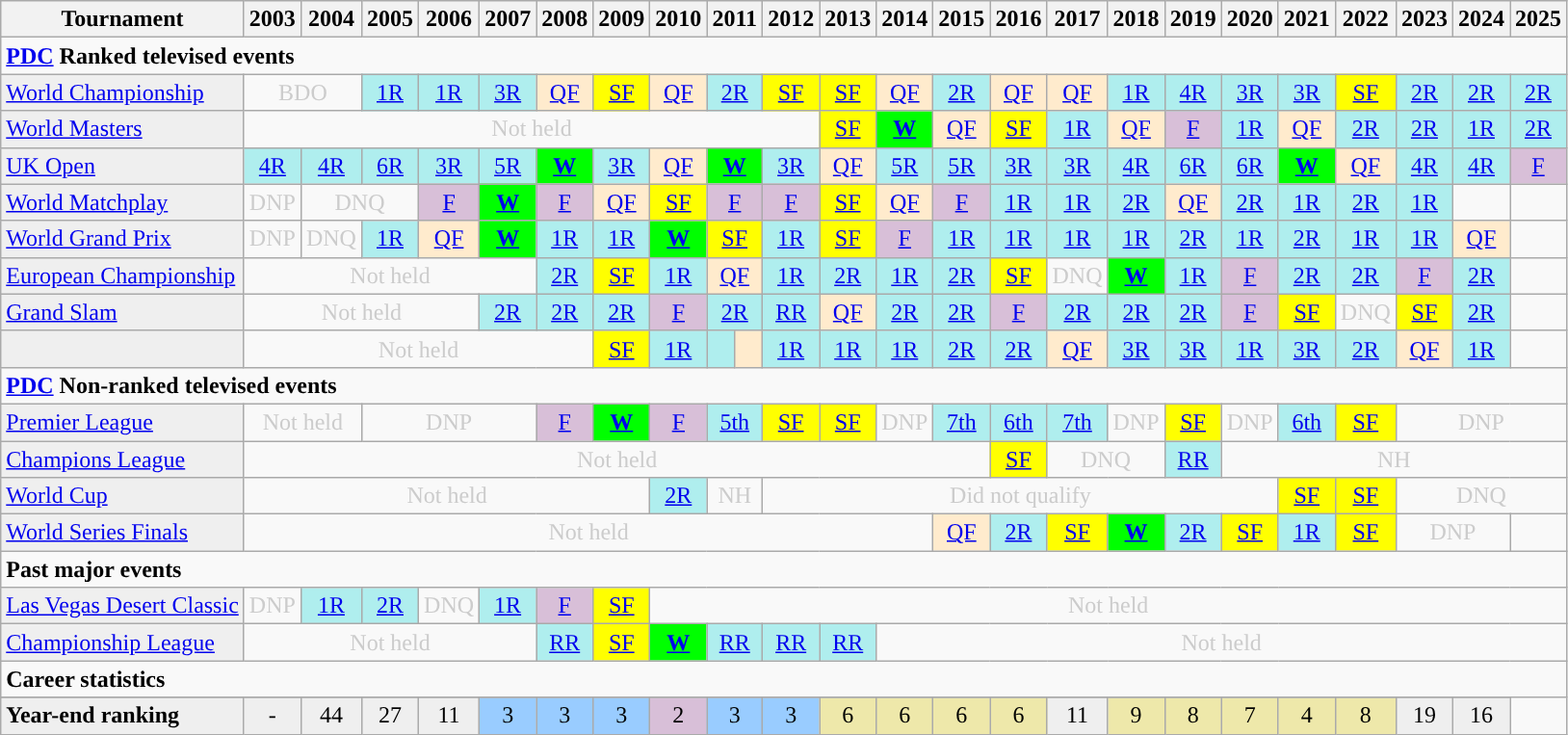<table class="wikitable">
<tr>
<th>Tournament</th>
<th>2003</th>
<th>2004</th>
<th>2005</th>
<th>2006</th>
<th>2007</th>
<th>2008</th>
<th>2009</th>
<th>2010</th>
<th colspan="2">2011</th>
<th>2012</th>
<th>2013</th>
<th>2014</th>
<th>2015</th>
<th>2016</th>
<th>2017</th>
<th>2018</th>
<th>2019</th>
<th>2020</th>
<th>2021</th>
<th>2022</th>
<th>2023</th>
<th>2024</th>
<th>2025</th>
</tr>
<tr>
<td colspan="26" align="left"><strong><a href='#'>PDC</a> Ranked televised events</strong></td>
</tr>
<tr>
<td style="background:#efefef;"><a href='#'>World Championship</a></td>
<td colspan="2" style="text-align:center; color:#ccc;">BDO</td>
<td style="text-align:center; background:#afeeee;"><a href='#'>1R</a></td>
<td style="text-align:center; background:#afeeee;"><a href='#'>1R</a></td>
<td style="text-align:center; background:#afeeee;"><a href='#'>3R</a></td>
<td style="text-align:center; background:#ffebcd;"><a href='#'>QF</a></td>
<td style="text-align:center; background:yellow;"><a href='#'>SF</a></td>
<td style="text-align:center; background:#ffebcd;"><a href='#'>QF</a></td>
<td colspan="2" style="text-align:center; background:#afeeee;"><a href='#'>2R</a></td>
<td style="text-align:center; background:yellow;"><a href='#'>SF</a></td>
<td style="text-align:center; background:yellow;"><a href='#'>SF</a></td>
<td style="text-align:center; background:#ffebcd;"><a href='#'>QF</a></td>
<td style="text-align:center; background:#afeeee;"><a href='#'>2R</a></td>
<td style="text-align:center; background:#ffebcd;"><a href='#'>QF</a></td>
<td style="text-align:center; background:#ffebcd;"><a href='#'>QF</a></td>
<td style="text-align:center; background:#afeeee;"><a href='#'>1R</a></td>
<td style="text-align:center; background:#afeeee;"><a href='#'>4R</a></td>
<td style="text-align:center; background:#afeeee;"><a href='#'>3R</a></td>
<td style="text-align:center; background:#afeeee;"><a href='#'>3R</a></td>
<td style="text-align:center; background:yellow;"><a href='#'>SF</a></td>
<td style="text-align:center; background:#afeeee;"><a href='#'>2R</a></td>
<td style="text-align:center; background:#afeeee;"><a href='#'>2R</a></td>
<td style="text-align:center; background:#afeeee;"><a href='#'>2R</a></td>
</tr>
<tr>
<td style="background:#efefef;"><a href='#'>World Masters</a></td>
<td colspan="11" style="text-align:center; color:#ccc;">Not held</td>
<td style="text-align:center; background:yellow;"><a href='#'>SF</a></td>
<td style="text-align:center; background:lime;"><strong><a href='#'>W</a></strong></td>
<td style="text-align:center; background:#ffebcd;"><a href='#'>QF</a></td>
<td style="text-align:center; background:yellow;"><a href='#'>SF</a></td>
<td style="text-align:center; background:#afeeee;"><a href='#'>1R</a></td>
<td style="text-align:center; background:#ffebcd;"><a href='#'>QF</a></td>
<td style="text-align:center; background:thistle;"><a href='#'>F</a></td>
<td style="text-align:center; background:#afeeee;"><a href='#'>1R</a></td>
<td style="text-align:center; background:#ffebcd;"><a href='#'>QF</a></td>
<td style="text-align:center; background:#afeeee;"><a href='#'>2R</a></td>
<td style="text-align:center; background:#afeeee;"><a href='#'>2R</a></td>
<td style="text-align:center; background:#afeeee;"><a href='#'>1R</a></td>
<td style="text-align:center; background:#afeeee;"><a href='#'>2R</a></td>
</tr>
<tr>
<td style="background:#efefef;"><a href='#'>UK Open</a></td>
<td style="text-align:center; background:#afeeee;"><a href='#'>4R</a></td>
<td style="text-align:center; background:#afeeee;"><a href='#'>4R</a></td>
<td style="text-align:center; background:#afeeee;"><a href='#'>6R</a></td>
<td style="text-align:center; background:#afeeee;"><a href='#'>3R</a></td>
<td style="text-align:center; background:#afeeee;"><a href='#'>5R</a></td>
<td style="text-align:center; background:lime;"><strong><a href='#'>W</a></strong></td>
<td style="text-align:center; background:#afeeee;"><a href='#'>3R</a></td>
<td style="text-align:center; background:#ffebcd;"><a href='#'>QF</a></td>
<td colspan="2" style="text-align:center; background:lime;"><strong><a href='#'>W</a></strong></td>
<td style="text-align:center; background:#afeeee;"><a href='#'>3R</a></td>
<td style="text-align:center; background:#ffebcd;"><a href='#'>QF</a></td>
<td style="text-align:center; background:#afeeee;"><a href='#'>5R</a></td>
<td style="text-align:center; background:#afeeee;"><a href='#'>5R</a></td>
<td style="text-align:center; background:#afeeee;"><a href='#'>3R</a></td>
<td style="text-align:center; background:#afeeee;"><a href='#'>3R</a></td>
<td style="text-align:center; background:#afeeee;"><a href='#'>4R</a></td>
<td style="text-align:center; background:#afeeee;"><a href='#'>6R</a></td>
<td style="text-align:center; background:#afeeee;"><a href='#'>6R</a></td>
<td style="text-align:center; background:lime;"><strong><a href='#'>W</a></strong></td>
<td style="text-align:center; background:#ffebcd;"><a href='#'>QF</a></td>
<td style="text-align:center; background:#afeeee;"><a href='#'>4R</a></td>
<td style="text-align:center; background:#afeeee;"><a href='#'>4R</a></td>
<td style="text-align:center; background:thistle;"><a href='#'>F</a></td>
</tr>
<tr>
<td style="background:#efefef;"><a href='#'>World Matchplay</a></td>
<td style="text-align:center; color:#ccc;">DNP</td>
<td colspan="2" style="text-align:center; color:#ccc;">DNQ</td>
<td style="text-align:center; background:thistle;"><a href='#'>F</a></td>
<td style="text-align:center; background:lime;"><strong><a href='#'>W</a></strong></td>
<td style="text-align:center; background:thistle;"><a href='#'>F</a></td>
<td style="text-align:center; background:#ffebcd;"><a href='#'>QF</a></td>
<td style="text-align:center; background:yellow;"><a href='#'>SF</a></td>
<td colspan="2" style="text-align:center; background:thistle;"><a href='#'>F</a></td>
<td style="text-align:center; background:thistle;"><a href='#'>F</a></td>
<td style="text-align:center; background:yellow;"><a href='#'>SF</a></td>
<td style="text-align:center; background:#ffebcd;"><a href='#'>QF</a></td>
<td style="text-align:center; background:thistle;"><a href='#'>F</a></td>
<td style="text-align:center; background:#afeeee;"><a href='#'>1R</a></td>
<td style="text-align:center; background:#afeeee;"><a href='#'>1R</a></td>
<td style="text-align:center; background:#afeeee;"><a href='#'>2R</a></td>
<td style="text-align:center; background:#ffebcd;"><a href='#'>QF</a></td>
<td style="text-align:center; background:#afeeee;"><a href='#'>2R</a></td>
<td style="text-align:center; background:#afeeee;"><a href='#'>1R</a></td>
<td style="text-align:center; background:#afeeee;"><a href='#'>2R</a></td>
<td style="text-align:center; background:#afeeee;"><a href='#'>1R</a></td>
<td></td>
<td></td>
</tr>
<tr>
<td style="background:#efefef;"><a href='#'>World Grand Prix</a></td>
<td style="text-align:center; color:#ccc;">DNP</td>
<td style="text-align:center; color:#ccc;">DNQ</td>
<td style="text-align:center; background:#afeeee;"><a href='#'>1R</a></td>
<td style="text-align:center; background:#ffebcd;"><a href='#'>QF</a></td>
<td style="text-align:center; background:lime;"><strong><a href='#'>W</a></strong></td>
<td style="text-align:center; background:#afeeee;"><a href='#'>1R</a></td>
<td style="text-align:center; background:#afeeee;"><a href='#'>1R</a></td>
<td style="text-align:center; background:lime;"><strong><a href='#'>W</a></strong></td>
<td colspan="2" style="text-align:center; background:yellow;"><a href='#'>SF</a></td>
<td style="text-align:center; background:#afeeee;"><a href='#'>1R</a></td>
<td style="text-align:center; background:yellow;"><a href='#'>SF</a></td>
<td style="text-align:center; background:thistle;"><a href='#'>F</a></td>
<td style="text-align:center; background:#afeeee;"><a href='#'>1R</a></td>
<td style="text-align:center; background:#afeeee;"><a href='#'>1R</a></td>
<td style="text-align:center; background:#afeeee;"><a href='#'>1R</a></td>
<td style="text-align:center; background:#afeeee;"><a href='#'>1R</a></td>
<td style="text-align:center; background:#afeeee;"><a href='#'>2R</a></td>
<td style="text-align:center; background:#afeeee;"><a href='#'>1R</a></td>
<td style="text-align:center; background:#afeeee;"><a href='#'>2R</a></td>
<td style="text-align:center; background:#afeeee;"><a href='#'>1R</a></td>
<td style="text-align:center; background:#afeeee;"><a href='#'>1R</a></td>
<td style="text-align:center; background:#ffebcd;"><a href='#'>QF</a></td>
<td></td>
</tr>
<tr>
<td style="background:#efefef;"><a href='#'>European Championship</a></td>
<td colspan="5" style="text-align:center; color:#ccc;">Not held</td>
<td style="text-align:center; background:#afeeee;"><a href='#'>2R</a></td>
<td style="text-align:center; background:yellow;"><a href='#'>SF</a></td>
<td style="text-align:center; background:#afeeee;"><a href='#'>1R</a></td>
<td colspan="2" style="text-align:center; background:#ffebcd;"><a href='#'>QF</a></td>
<td style="text-align:center; background:#afeeee;"><a href='#'>1R</a></td>
<td style="text-align:center; background:#afeeee;"><a href='#'>2R</a></td>
<td style="text-align:center; background:#afeeee;"><a href='#'>1R</a></td>
<td style="text-align:center; background:#afeeee;"><a href='#'>2R</a></td>
<td style="text-align:center; background:yellow;"><a href='#'>SF</a></td>
<td style="color:#ccc; text-align:center; color:#ccc;">DNQ</td>
<td style="text-align:center; background:lime;"><strong><a href='#'>W</a></strong></td>
<td style="text-align:center; background:#afeeee;"><a href='#'>1R</a></td>
<td style="text-align:center; background:thistle;"><a href='#'>F</a></td>
<td style="text-align:center; background:#afeeee;"><a href='#'>2R</a></td>
<td style="text-align:center; background:#afeeee;"><a href='#'>2R</a></td>
<td style="text-align:center; background:thistle;"><a href='#'>F</a></td>
<td style="text-align:center; background:#afeeee;"><a href='#'>2R</a></td>
<td></td>
</tr>
<tr>
<td style="background:#efefef;"><a href='#'>Grand Slam</a></td>
<td colspan="4" style="text-align:center; color:#ccc;">Not held</td>
<td style="text-align:center; background:#afeeee;"><a href='#'>2R</a></td>
<td style="text-align:center; background:#afeeee;"><a href='#'>2R</a></td>
<td style="text-align:center; background:#afeeee;"><a href='#'>2R</a></td>
<td style="text-align:center; background:thistle;"><a href='#'>F</a></td>
<td colspan="2" style="text-align:center; background:#afeeee;"><a href='#'>2R</a></td>
<td style="text-align:center; background:#afeeee;"><a href='#'>RR</a></td>
<td style="text-align:center; background:#ffebcd;"><a href='#'>QF</a></td>
<td style="text-align:center; background:#afeeee;"><a href='#'>2R</a></td>
<td style="text-align:center; background:#afeeee;"><a href='#'>2R</a></td>
<td style="text-align:center; background:thistle;"><a href='#'>F</a></td>
<td style="text-align:center; background:#afeeee;"><a href='#'>2R</a></td>
<td style="text-align:center; background:#afeeee;"><a href='#'>2R</a></td>
<td style="text-align:center; background:#afeeee;"><a href='#'>2R</a></td>
<td style="text-align:center; background:thistle;"><a href='#'>F</a></td>
<td style="text-align:center; background:yellow;"><a href='#'>SF</a></td>
<td style="color:#ccc; text-align:center; color:#ccc;">DNQ</td>
<td style="text-align:center; background:yellow;"><a href='#'>SF</a></td>
<td style="text-align:center; background:#afeeee;"><a href='#'>2R</a></td>
<td></td>
</tr>
<tr>
<td style="background:#efefef;"></td>
<td colspan="6" style="text-align:center; color:#ccc;">Not held</td>
<td style="text-align:center; background:yellow;"><a href='#'>SF</a></td>
<td style="text-align:center; background:#afeeee;"><a href='#'>1R</a></td>
<td style="text-align:center; background:#afeeee;"></td>
<td style="text-align:center; background:#ffebcd;"></td>
<td style="text-align:center; background:#afeeee;"><a href='#'>1R</a></td>
<td style="text-align:center; background:#afeeee;"><a href='#'>1R</a></td>
<td style="text-align:center; background:#afeeee;"><a href='#'>1R</a></td>
<td style="text-align:center; background:#afeeee;"><a href='#'>2R</a></td>
<td style="text-align:center; background:#afeeee;"><a href='#'>2R</a></td>
<td style="text-align:center; background:#ffebcd;"><a href='#'>QF</a></td>
<td style="text-align:center; background:#afeeee;"><a href='#'>3R</a></td>
<td style="text-align:center; background:#afeeee;"><a href='#'>3R</a></td>
<td style="text-align:center; background:#afeeee;"><a href='#'>1R</a></td>
<td style="text-align:center; background:#afeeee;"><a href='#'>3R</a></td>
<td style="text-align:center; background:#afeeee;"><a href='#'>2R</a></td>
<td style="text-align:center; background:#ffebcd;"><a href='#'>QF</a></td>
<td style="text-align:center; background:#afeeee;"><a href='#'>1R</a></td>
<td></td>
</tr>
<tr>
<td colspan="26" align="left"><strong><a href='#'>PDC</a> Non-ranked televised events</strong></td>
</tr>
<tr>
<td style="background:#efefef;"><a href='#'>Premier League</a></td>
<td colspan="2" style="text-align:center; color:#ccc;">Not held</td>
<td colspan="3" style="text-align:center; color:#ccc;">DNP</td>
<td style="text-align:center; background:thistle;"><a href='#'>F</a></td>
<td style="text-align:center; background:lime;"><strong><a href='#'>W</a></strong></td>
<td style="text-align:center; background:thistle;"><a href='#'>F</a></td>
<td colspan="2" style="text-align:center; background:#afeeee;"><a href='#'>5th</a></td>
<td style="text-align:center; background:yellow;"><a href='#'>SF</a></td>
<td style="text-align:center; background:yellow;"><a href='#'>SF</a></td>
<td style="text-align:center; color:#ccc;">DNP</td>
<td Style="text-align:center; background:#afeeee;"><a href='#'>7th</a></td>
<td style="text-align:center; background:#afeeee;"><a href='#'>6th</a></td>
<td style="text-align:center; background:#afeeee;"><a href='#'>7th</a></td>
<td style="text-align:center; color:#ccc;">DNP</td>
<td style="text-align:center; background:yellow;"><a href='#'>SF</a></td>
<td style="text-align:center; color:#ccc;">DNP</td>
<td style="text-align:center; background:#afeeee;"><a href='#'>6th</a></td>
<td style="text-align:center; background:yellow;"><a href='#'>SF</a></td>
<td colspan="3" style="text-align:center; color:#ccc;">DNP</td>
</tr>
<tr>
<td style="background:#efefef;"><a href='#'>Champions League</a></td>
<td colspan="14" style="text-align:center; color:#ccc;">Not held</td>
<td style="text-align:center; background:yellow;"><a href='#'>SF</a></td>
<td colspan="2" style="text-align:center; color:#ccc;">DNQ</td>
<td style="text-align:center; background:#afeeee;"><a href='#'>RR</a></td>
<td colspan="6" style="text-align:center; color:#ccc;">NH</td>
</tr>
<tr>
<td style="background:#efefef;"><a href='#'>World Cup</a></td>
<td colspan="7" style="text-align:center; color:#ccc;">Not held</td>
<td style="text-align:center; background:#afeeee;"><a href='#'>2R</a></td>
<td colspan="2" style="text-align:center; color:#ccc;">NH</td>
<td colspan="9" style="text-align:center; color:#ccc;">Did not qualify</td>
<td style="text-align:center; background:yellow;"><a href='#'>SF</a></td>
<td style="text-align:center; background:yellow;"><a href='#'>SF</a></td>
<td colspan="3" style="text-align:center; color:#ccc;">DNQ</td>
</tr>
<tr>
<td style="background:#efefef;"><a href='#'>World Series Finals</a></td>
<td colspan="13" style="text-align:center; color:#ccc;">Not held</td>
<td style="text-align:center; background:#ffebcd;"><a href='#'>QF</a></td>
<td style="text-align:center; background:#afeeee;"><a href='#'>2R</a></td>
<td style="text-align:center; background:yellow;"><a href='#'>SF</a></td>
<td style="text-align:center; background:lime;"><strong><a href='#'>W</a></strong></td>
<td style="text-align:center; background:#afeeee;"><a href='#'>2R</a></td>
<td style="text-align:center; background:yellow;"><a href='#'>SF</a></td>
<td style="text-align:center; background:#afeeee;"><a href='#'>1R</a></td>
<td style="text-align:center; background:yellow;"><a href='#'>SF</a></td>
<td colspan="2" style="text-align:center; color:#ccc;">DNP</td>
<td></td>
</tr>
<tr>
<td colspan="26" align="left"><strong>Past major events</strong></td>
</tr>
<tr>
<td style="background:#efefef;"><a href='#'>Las Vegas Desert Classic</a></td>
<td style="text-align:center; color:#ccc;">DNP</td>
<td style="text-align:center; background:#afeeee;"><a href='#'>1R</a></td>
<td style="text-align:center; background:#afeeee;"><a href='#'>2R</a></td>
<td style="text-align:center; color:#ccc;">DNQ</td>
<td style="text-align:center; background:#afeeee;"><a href='#'>1R</a></td>
<td style="text-align:center; background:thistle;"><a href='#'>F</a></td>
<td style="text-align:center; background:yellow;"><a href='#'>SF</a></td>
<td colspan="17" style="text-align:center; color:#ccc;">Not held</td>
</tr>
<tr>
<td style="background:#efefef;"><a href='#'>Championship League</a></td>
<td colspan="5" style="text-align:center; color:#ccc;">Not held</td>
<td style="text-align:center; background:#afeeee;"><a href='#'>RR</a></td>
<td style="text-align:center; background:yellow;"><a href='#'>SF</a></td>
<td style="text-align:center; background:lime;"><strong><a href='#'>W</a></strong></td>
<td colspan="2" style="text-align:center; background:#afeeee;"><a href='#'>RR</a></td>
<td style="text-align:center; background:#afeeee;"><a href='#'>RR</a></td>
<td style="text-align:center; background:#afeeee;"><a href='#'>RR</a></td>
<td colspan="12" style="text-align:center; color:#ccc;">Not held</td>
</tr>
<tr>
<td colspan="26" align="left"><strong>Career statistics</strong></td>
</tr>
<tr>
</tr>
<tr bgcolor="efefef">
<td align="left"><strong>Year-end ranking</strong></td>
<td style="text-align:center;">-</td>
<td style="text-align:center;">44</td>
<td style="text-align:center;">27</td>
<td style="text-align:center;">11</td>
<td style="text-align:center; background:#99ccff;">3</td>
<td style="text-align:center; background:#99ccff;">3</td>
<td style="text-align:center; background:#99ccff;">3</td>
<td style="text-align:center; background:thistle;">2</td>
<td colspan=2 style="text-align:center; background:#99ccff;">3</td>
<td style="text-align:center; background:#99ccff;">3</td>
<td style="text-align:center; background:#eee8aa;">6</td>
<td style="text-align:center; background:#eee8aa;">6</td>
<td style="text-align:center; background:#eee8aa;">6</td>
<td style="text-align:center; background:#eee8aa;">6</td>
<td style="text-align:center;">11</td>
<td style="text-align:center; background:#eee8aa;">9</td>
<td style="text-align:center; background:#eee8aa;">8</td>
<td style="text-align:center; background:#eee8aa;">7</td>
<td style="text-align:center; background:#eee8aa;">4</td>
<td style="text-align:center; background:#eee8aa;">8</td>
<td style="text-align:center;">19</td>
<td style="text-align:center;">16</td>
</tr>
</table>
